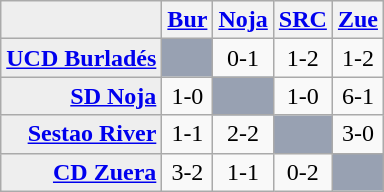<table class="wikitable">
<tr style="background:#eeeeee;">
<td></td>
<th><a href='#'>Bur</a></th>
<th><a href='#'>Noja</a></th>
<th><a href='#'>SRC</a></th>
<th><a href='#'>Zue</a></th>
</tr>
<tr align=center>
<td style="background:#eeeeee;" align=right><strong><a href='#'>UCD Burladés</a></strong></td>
<td style="background:#98A1B2"></td>
<td>0-1</td>
<td>1-2</td>
<td>1-2</td>
</tr>
<tr align=center>
<td style="background:#eeeeee;" align=right><strong><a href='#'>SD Noja</a></strong></td>
<td>1-0</td>
<td style="background:#98A1B2"></td>
<td>1-0</td>
<td>6-1</td>
</tr>
<tr align=center>
<td style="background:#eeeeee;" align=right><strong><a href='#'>Sestao River</a></strong></td>
<td>1-1</td>
<td>2-2</td>
<td style="background:#98A1B2"></td>
<td>3-0</td>
</tr>
<tr align=center>
<td style="background:#eeeeee;" align=right><strong><a href='#'>CD Zuera</a></strong></td>
<td>3-2</td>
<td>1-1</td>
<td>0-2</td>
<td style="background:#98A1B2"></td>
</tr>
</table>
